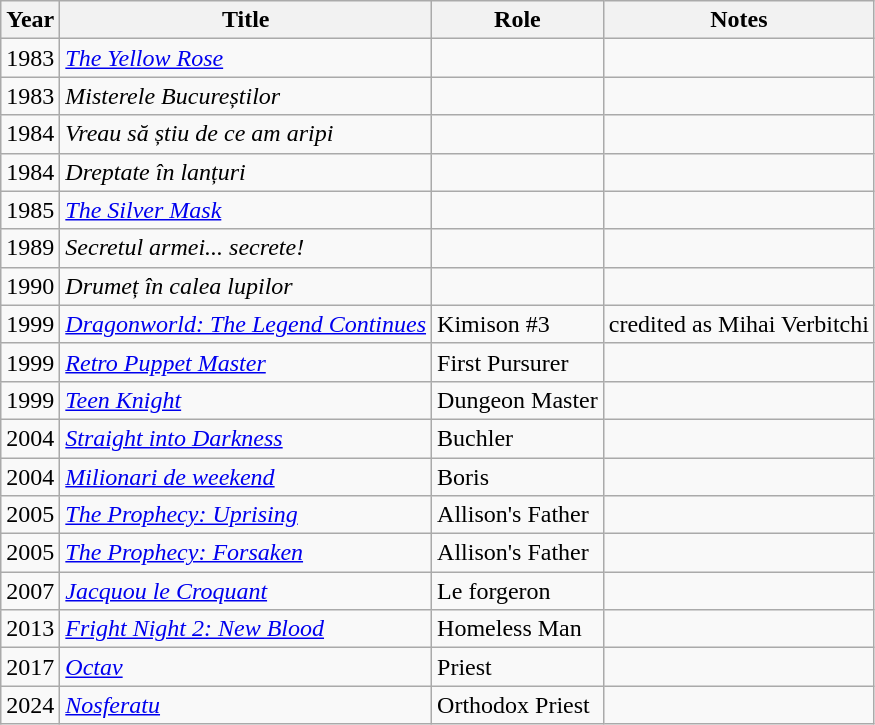<table class="wikitable">
<tr>
<th>Year</th>
<th>Title</th>
<th>Role</th>
<th>Notes</th>
</tr>
<tr>
<td>1983</td>
<td><em><a href='#'>The Yellow Rose</a></em></td>
<td></td>
<td></td>
</tr>
<tr>
<td>1983</td>
<td><em>Misterele Bucureștilor</em></td>
<td></td>
<td></td>
</tr>
<tr>
<td>1984</td>
<td><em>Vreau să știu de ce am aripi</em></td>
<td></td>
<td></td>
</tr>
<tr>
<td>1984</td>
<td><em>Dreptate în lanțuri</em></td>
<td></td>
<td></td>
</tr>
<tr>
<td>1985</td>
<td><em><a href='#'>The Silver Mask</a></em></td>
<td></td>
<td></td>
</tr>
<tr>
<td>1989</td>
<td><em>Secretul armei... secrete!</em></td>
<td></td>
<td></td>
</tr>
<tr>
<td>1990</td>
<td><em>Drumeț în calea lupilor</em></td>
<td></td>
<td></td>
</tr>
<tr>
<td>1999</td>
<td><em><a href='#'>Dragonworld: The Legend Continues</a></em></td>
<td>Kimison #3</td>
<td>credited as Mihai Verbitchi</td>
</tr>
<tr>
<td>1999</td>
<td><em><a href='#'>Retro Puppet Master</a></em></td>
<td>First Pursurer</td>
<td></td>
</tr>
<tr>
<td>1999</td>
<td><em><a href='#'>Teen Knight</a></em></td>
<td>Dungeon Master</td>
<td></td>
</tr>
<tr>
<td>2004</td>
<td><em><a href='#'>Straight into Darkness</a></em></td>
<td>Buchler</td>
<td></td>
</tr>
<tr>
<td>2004</td>
<td><em><a href='#'>Milionari de weekend</a></em></td>
<td>Boris</td>
<td></td>
</tr>
<tr>
<td>2005</td>
<td><em><a href='#'>The Prophecy: Uprising</a></em></td>
<td>Allison's Father</td>
<td></td>
</tr>
<tr>
<td>2005</td>
<td><em><a href='#'>The Prophecy: Forsaken</a></em></td>
<td>Allison's Father</td>
<td></td>
</tr>
<tr>
<td>2007</td>
<td><em><a href='#'>Jacquou le Croquant</a></em></td>
<td>Le forgeron</td>
<td></td>
</tr>
<tr>
<td>2013</td>
<td><em><a href='#'>Fright Night 2: New Blood</a></em></td>
<td>Homeless Man</td>
<td></td>
</tr>
<tr>
<td>2017</td>
<td><em><a href='#'>Octav</a></em></td>
<td>Priest</td>
<td></td>
</tr>
<tr>
<td>2024</td>
<td><em><a href='#'>Nosferatu</a></em></td>
<td>Orthodox Priest</td>
<td></td>
</tr>
</table>
